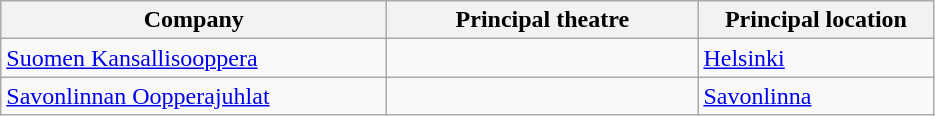<table class="wikitable">
<tr>
<th width=250>Company</th>
<th width=200>Principal theatre</th>
<th width=150>Principal location</th>
</tr>
<tr>
<td><a href='#'>Suomen Kansallisooppera</a></td>
<td></td>
<td><a href='#'>Helsinki</a></td>
</tr>
<tr>
<td><a href='#'>Savonlinnan Oopperajuhlat</a></td>
<td></td>
<td><a href='#'>Savonlinna</a></td>
</tr>
</table>
